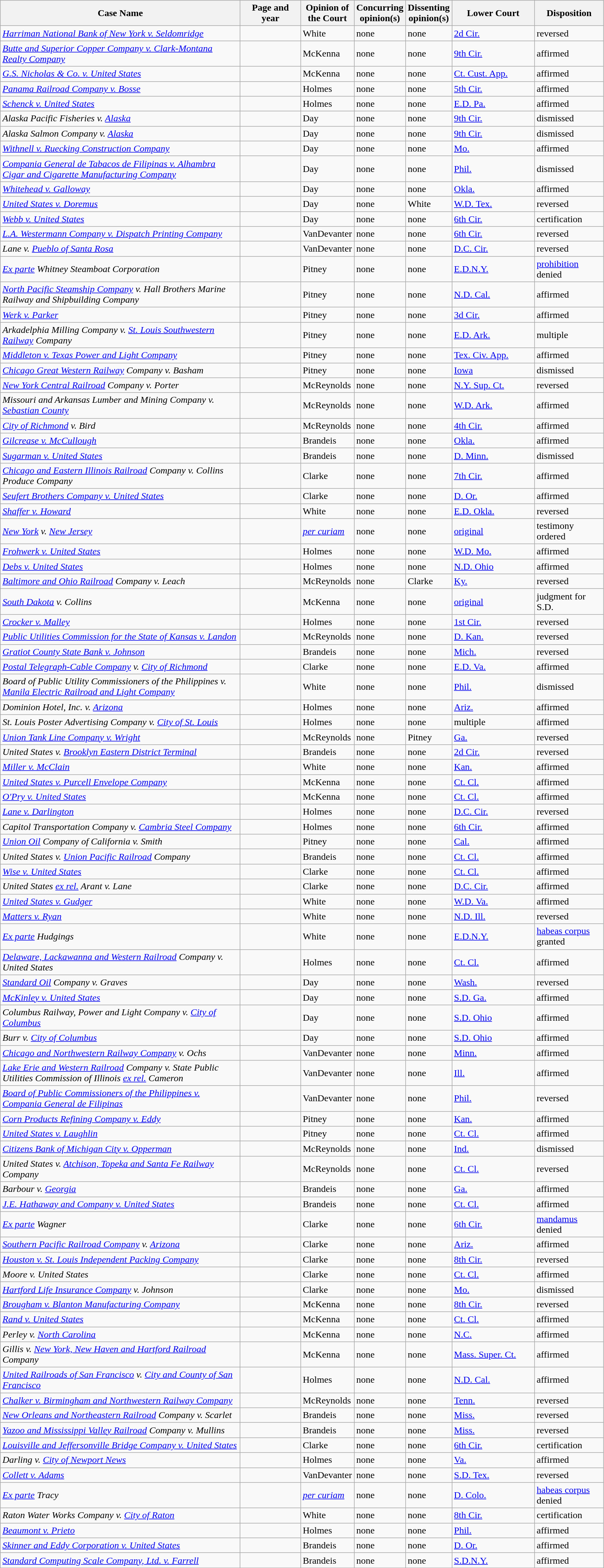<table class="wikitable sortable">
<tr>
<th scope="col" style="width: 400px;">Case Name</th>
<th scope="col" style="width: 95px;">Page and year</th>
<th scope="col" style="width: 10px;">Opinion of the Court</th>
<th scope="col" style="width: 10px;">Concurring opinion(s)</th>
<th scope="col" style="width: 10px;">Dissenting opinion(s)</th>
<th scope="col" style="width: 133px;">Lower Court</th>
<th scope="col" style="width: 110px;">Disposition</th>
</tr>
<tr>
<td><em><a href='#'>Harriman National Bank of New York v. Seldomridge</a></em></td>
<td align="right"></td>
<td>White</td>
<td>none</td>
<td>none</td>
<td><a href='#'>2d Cir.</a></td>
<td>reversed</td>
</tr>
<tr>
<td><em><a href='#'>Butte and Superior Copper Company v. Clark-Montana Realty Company</a></em></td>
<td align="right"></td>
<td>McKenna</td>
<td>none</td>
<td>none</td>
<td><a href='#'>9th Cir.</a></td>
<td>affirmed</td>
</tr>
<tr>
<td><em><a href='#'>G.S. Nicholas & Co. v. United States</a></em></td>
<td align="right"></td>
<td>McKenna</td>
<td>none</td>
<td>none</td>
<td><a href='#'>Ct. Cust. App.</a></td>
<td>affirmed</td>
</tr>
<tr>
<td><em><a href='#'>Panama Railroad Company v. Bosse</a></em></td>
<td align="right"></td>
<td>Holmes</td>
<td>none</td>
<td>none</td>
<td><a href='#'>5th Cir.</a></td>
<td>affirmed</td>
</tr>
<tr>
<td><em><a href='#'>Schenck v. United States</a></em></td>
<td align="right"></td>
<td>Holmes</td>
<td>none</td>
<td>none</td>
<td><a href='#'>E.D. Pa.</a></td>
<td>affirmed</td>
</tr>
<tr>
<td><em>Alaska Pacific Fisheries v. <a href='#'>Alaska</a></em></td>
<td align="right"></td>
<td>Day</td>
<td>none</td>
<td>none</td>
<td><a href='#'>9th Cir.</a></td>
<td>dismissed</td>
</tr>
<tr>
<td><em>Alaska Salmon Company v. <a href='#'>Alaska</a></em></td>
<td align="right"></td>
<td>Day</td>
<td>none</td>
<td>none</td>
<td><a href='#'>9th Cir.</a></td>
<td>dismissed</td>
</tr>
<tr>
<td><em><a href='#'>Withnell v. Ruecking Construction Company</a></em></td>
<td align="right"></td>
<td>Day</td>
<td>none</td>
<td>none</td>
<td><a href='#'>Mo.</a></td>
<td>affirmed</td>
</tr>
<tr>
<td><em><a href='#'>Compania General de Tabacos de Filipinas v. Alhambra Cigar and Cigarette Manufacturing Company</a></em></td>
<td align="right"></td>
<td>Day</td>
<td>none</td>
<td>none</td>
<td><a href='#'>Phil.</a></td>
<td>dismissed</td>
</tr>
<tr>
<td><em><a href='#'>Whitehead v. Galloway</a></em></td>
<td align="right"></td>
<td>Day</td>
<td>none</td>
<td>none</td>
<td><a href='#'>Okla.</a></td>
<td>affirmed</td>
</tr>
<tr>
<td><em><a href='#'>United States v. Doremus</a></em></td>
<td align="right"></td>
<td>Day</td>
<td>none</td>
<td>White</td>
<td><a href='#'>W.D. Tex.</a></td>
<td>reversed</td>
</tr>
<tr>
<td><em><a href='#'>Webb v. United States</a></em></td>
<td align="right"></td>
<td>Day</td>
<td>none</td>
<td>none</td>
<td><a href='#'>6th Cir.</a></td>
<td>certification</td>
</tr>
<tr>
<td><em><a href='#'>L.A. Westermann Company v. Dispatch Printing Company</a></em></td>
<td align="right"></td>
<td>VanDevanter</td>
<td>none</td>
<td>none</td>
<td><a href='#'>6th Cir.</a></td>
<td>reversed</td>
</tr>
<tr>
<td><em>Lane v. <a href='#'>Pueblo of Santa Rosa</a></em></td>
<td align="right"></td>
<td>VanDevanter</td>
<td>none</td>
<td>none</td>
<td><a href='#'>D.C. Cir.</a></td>
<td>reversed</td>
</tr>
<tr>
<td><em><a href='#'>Ex parte</a> Whitney Steamboat Corporation</em></td>
<td align="right"></td>
<td>Pitney</td>
<td>none</td>
<td>none</td>
<td><a href='#'>E.D.N.Y.</a></td>
<td><a href='#'>prohibition</a> denied</td>
</tr>
<tr>
<td><em><a href='#'>North Pacific Steamship Company</a> v. Hall Brothers Marine Railway and Shipbuilding Company</em></td>
<td align="right"></td>
<td>Pitney</td>
<td>none</td>
<td>none</td>
<td><a href='#'>N.D. Cal.</a></td>
<td>affirmed</td>
</tr>
<tr>
<td><em><a href='#'>Werk v. Parker</a></em></td>
<td align="right"></td>
<td>Pitney</td>
<td>none</td>
<td>none</td>
<td><a href='#'>3d Cir.</a></td>
<td>affirmed</td>
</tr>
<tr>
<td><em>Arkadelphia Milling Company v. <a href='#'>St. Louis Southwestern Railway</a> Company</em></td>
<td align="right"></td>
<td>Pitney</td>
<td>none</td>
<td>none</td>
<td><a href='#'>E.D. Ark.</a></td>
<td>multiple</td>
</tr>
<tr>
<td><em><a href='#'>Middleton v. Texas Power and Light Company</a></em></td>
<td align="right"></td>
<td>Pitney</td>
<td>none</td>
<td>none</td>
<td><a href='#'>Tex. Civ. App.</a></td>
<td>affirmed</td>
</tr>
<tr>
<td><em><a href='#'>Chicago Great Western Railway</a> Company v. Basham</em></td>
<td align="right"></td>
<td>Pitney</td>
<td>none</td>
<td>none</td>
<td><a href='#'>Iowa</a></td>
<td>dismissed</td>
</tr>
<tr>
<td><em><a href='#'>New York Central Railroad</a> Company v. Porter</em></td>
<td align="right"></td>
<td>McReynolds</td>
<td>none</td>
<td>none</td>
<td><a href='#'>N.Y. Sup. Ct.</a></td>
<td>reversed</td>
</tr>
<tr>
<td><em>Missouri and Arkansas Lumber and Mining Company v. <a href='#'>Sebastian County</a></em></td>
<td align="right"></td>
<td>McReynolds</td>
<td>none</td>
<td>none</td>
<td><a href='#'>W.D. Ark.</a></td>
<td>affirmed</td>
</tr>
<tr>
<td><em><a href='#'>City of Richmond</a> v. Bird</em></td>
<td align="right"></td>
<td>McReynolds</td>
<td>none</td>
<td>none</td>
<td><a href='#'>4th Cir.</a></td>
<td>affirmed</td>
</tr>
<tr>
<td><em><a href='#'>Gilcrease v. McCullough</a></em></td>
<td align="right"></td>
<td>Brandeis</td>
<td>none</td>
<td>none</td>
<td><a href='#'>Okla.</a></td>
<td>affirmed</td>
</tr>
<tr>
<td><em><a href='#'>Sugarman v. United States</a></em></td>
<td align="right"></td>
<td>Brandeis</td>
<td>none</td>
<td>none</td>
<td><a href='#'>D. Minn.</a></td>
<td>dismissed</td>
</tr>
<tr>
<td><em><a href='#'>Chicago and Eastern Illinois Railroad</a> Company v. Collins Produce Company</em></td>
<td align="right"></td>
<td>Clarke</td>
<td>none</td>
<td>none</td>
<td><a href='#'>7th Cir.</a></td>
<td>affirmed</td>
</tr>
<tr>
<td><em><a href='#'>Seufert Brothers Company v. United States</a></em></td>
<td align="right"></td>
<td>Clarke</td>
<td>none</td>
<td>none</td>
<td><a href='#'>D. Or.</a></td>
<td>affirmed</td>
</tr>
<tr>
<td><em><a href='#'>Shaffer v. Howard</a></em></td>
<td align="right"></td>
<td>White</td>
<td>none</td>
<td>none</td>
<td><a href='#'>E.D. Okla.</a></td>
<td>reversed</td>
</tr>
<tr>
<td><em><a href='#'>New York</a> v. <a href='#'>New Jersey</a></em></td>
<td align="right"></td>
<td><em><a href='#'>per curiam</a></em></td>
<td>none</td>
<td>none</td>
<td><a href='#'>original</a></td>
<td>testimony ordered</td>
</tr>
<tr>
<td><em><a href='#'>Frohwerk v. United States</a></em></td>
<td align="right"></td>
<td>Holmes</td>
<td>none</td>
<td>none</td>
<td><a href='#'>W.D. Mo.</a></td>
<td>affirmed</td>
</tr>
<tr>
<td><em><a href='#'>Debs v. United States</a></em></td>
<td align="right"></td>
<td>Holmes</td>
<td>none</td>
<td>none</td>
<td><a href='#'>N.D. Ohio</a></td>
<td>affirmed</td>
</tr>
<tr>
<td><em><a href='#'>Baltimore and Ohio Railroad</a> Company v. Leach</em></td>
<td align="right"></td>
<td>McReynolds</td>
<td>none</td>
<td>Clarke</td>
<td><a href='#'>Ky.</a></td>
<td>reversed</td>
</tr>
<tr>
<td><em><a href='#'>South Dakota</a> v. Collins</em></td>
<td align="right"></td>
<td>McKenna</td>
<td>none</td>
<td>none</td>
<td><a href='#'>original</a></td>
<td>judgment for S.D.</td>
</tr>
<tr>
<td><em><a href='#'>Crocker v. Malley</a></em></td>
<td align="right"></td>
<td>Holmes</td>
<td>none</td>
<td>none</td>
<td><a href='#'>1st Cir.</a></td>
<td>reversed</td>
</tr>
<tr>
<td><em><a href='#'>Public Utilities Commission for the State of Kansas v. Landon</a></em></td>
<td align="right"></td>
<td>McReynolds</td>
<td>none</td>
<td>none</td>
<td><a href='#'>D. Kan.</a></td>
<td>reversed</td>
</tr>
<tr>
<td><em><a href='#'>Gratiot County State Bank v. Johnson</a></em></td>
<td align="right"></td>
<td>Brandeis</td>
<td>none</td>
<td>none</td>
<td><a href='#'>Mich.</a></td>
<td>reversed</td>
</tr>
<tr>
<td><em><a href='#'>Postal Telegraph-Cable Company</a> v. <a href='#'>City of Richmond</a></em></td>
<td align="right"></td>
<td>Clarke</td>
<td>none</td>
<td>none</td>
<td><a href='#'>E.D. Va.</a></td>
<td>affirmed</td>
</tr>
<tr>
<td><em>Board of Public Utility Commissioners of the Philippines v. <a href='#'>Manila Electric Railroad and Light Company</a></em></td>
<td align="right"></td>
<td>White</td>
<td>none</td>
<td>none</td>
<td><a href='#'>Phil.</a></td>
<td>dismissed</td>
</tr>
<tr>
<td><em>Dominion Hotel, Inc. v. <a href='#'>Arizona</a></em></td>
<td align="right"></td>
<td>Holmes</td>
<td>none</td>
<td>none</td>
<td><a href='#'>Ariz.</a></td>
<td>affirmed</td>
</tr>
<tr>
<td><em>St. Louis Poster Advertising Company v. <a href='#'>City of St. Louis</a></em></td>
<td align="right"></td>
<td>Holmes</td>
<td>none</td>
<td>none</td>
<td>multiple</td>
<td>affirmed</td>
</tr>
<tr>
<td><em><a href='#'>Union Tank Line Company v. Wright</a></em></td>
<td align="right"></td>
<td>McReynolds</td>
<td>none</td>
<td>Pitney</td>
<td><a href='#'>Ga.</a></td>
<td>reversed</td>
</tr>
<tr>
<td><em>United States v. <a href='#'>Brooklyn Eastern District Terminal</a></em></td>
<td align="right"></td>
<td>Brandeis</td>
<td>none</td>
<td>none</td>
<td><a href='#'>2d Cir.</a></td>
<td>reversed</td>
</tr>
<tr>
<td><em><a href='#'>Miller v. McClain</a></em></td>
<td align="right"></td>
<td>White</td>
<td>none</td>
<td>none</td>
<td><a href='#'>Kan.</a></td>
<td>affirmed</td>
</tr>
<tr>
<td><em><a href='#'>United States v. Purcell Envelope Company</a></em></td>
<td align="right"></td>
<td>McKenna</td>
<td>none</td>
<td>none</td>
<td><a href='#'>Ct. Cl.</a></td>
<td>affirmed</td>
</tr>
<tr>
<td><em><a href='#'>O'Pry v. United States</a></em></td>
<td align="right"></td>
<td>McKenna</td>
<td>none</td>
<td>none</td>
<td><a href='#'>Ct. Cl.</a></td>
<td>affirmed</td>
</tr>
<tr>
<td><em><a href='#'>Lane v. Darlington</a></em></td>
<td align="right"></td>
<td>Holmes</td>
<td>none</td>
<td>none</td>
<td><a href='#'>D.C. Cir.</a></td>
<td>reversed</td>
</tr>
<tr>
<td><em>Capitol Transportation Company v. <a href='#'>Cambria Steel Company</a></em></td>
<td align="right"></td>
<td>Holmes</td>
<td>none</td>
<td>none</td>
<td><a href='#'>6th Cir.</a></td>
<td>affirmed</td>
</tr>
<tr>
<td><em><a href='#'>Union Oil</a> Company of California v. Smith</em></td>
<td align="right"></td>
<td>Pitney</td>
<td>none</td>
<td>none</td>
<td><a href='#'>Cal.</a></td>
<td>affirmed</td>
</tr>
<tr>
<td><em>United States v. <a href='#'>Union Pacific Railroad</a> Company</em></td>
<td align="right"></td>
<td>Brandeis</td>
<td>none</td>
<td>none</td>
<td><a href='#'>Ct. Cl.</a></td>
<td>affirmed</td>
</tr>
<tr>
<td><em><a href='#'>Wise v. United States</a></em></td>
<td align="right"></td>
<td>Clarke</td>
<td>none</td>
<td>none</td>
<td><a href='#'>Ct. Cl.</a></td>
<td>affirmed</td>
</tr>
<tr>
<td><em>United States <a href='#'>ex rel.</a> Arant v. Lane</em></td>
<td align="right"></td>
<td>Clarke</td>
<td>none</td>
<td>none</td>
<td><a href='#'>D.C. Cir.</a></td>
<td>affirmed</td>
</tr>
<tr>
<td><em><a href='#'>United States v. Gudger</a></em></td>
<td align="right"></td>
<td>White</td>
<td>none</td>
<td>none</td>
<td><a href='#'>W.D. Va.</a></td>
<td>affirmed</td>
</tr>
<tr>
<td><em><a href='#'>Matters v. Ryan</a></em></td>
<td align="right"></td>
<td>White</td>
<td>none</td>
<td>none</td>
<td><a href='#'>N.D. Ill.</a></td>
<td>reversed</td>
</tr>
<tr>
<td><em><a href='#'>Ex parte</a> Hudgings</em></td>
<td align="right"></td>
<td>White</td>
<td>none</td>
<td>none</td>
<td><a href='#'>E.D.N.Y.</a></td>
<td><a href='#'>habeas corpus</a> granted</td>
</tr>
<tr>
<td><em><a href='#'>Delaware, Lackawanna and Western Railroad</a> Company v. United States</em></td>
<td align="right"></td>
<td>Holmes</td>
<td>none</td>
<td>none</td>
<td><a href='#'>Ct. Cl.</a></td>
<td>affirmed</td>
</tr>
<tr>
<td><em><a href='#'>Standard Oil</a> Company v. Graves</em></td>
<td align="right"></td>
<td>Day</td>
<td>none</td>
<td>none</td>
<td><a href='#'>Wash.</a></td>
<td>reversed</td>
</tr>
<tr>
<td><em><a href='#'>McKinley v. United States</a></em></td>
<td align="right"></td>
<td>Day</td>
<td>none</td>
<td>none</td>
<td><a href='#'>S.D. Ga.</a></td>
<td>affirmed</td>
</tr>
<tr>
<td><em>Columbus Railway, Power and Light Company v. <a href='#'>City of Columbus</a></em></td>
<td align="right"></td>
<td>Day</td>
<td>none</td>
<td>none</td>
<td><a href='#'>S.D. Ohio</a></td>
<td>affirmed</td>
</tr>
<tr>
<td><em>Burr v. <a href='#'>City of Columbus</a></em></td>
<td align="right"></td>
<td>Day</td>
<td>none</td>
<td>none</td>
<td><a href='#'>S.D. Ohio</a></td>
<td>affirmed</td>
</tr>
<tr>
<td><em><a href='#'>Chicago and Northwestern Railway Company</a> v. Ochs</em></td>
<td align="right"></td>
<td>VanDevanter</td>
<td>none</td>
<td>none</td>
<td><a href='#'>Minn.</a></td>
<td>affirmed</td>
</tr>
<tr>
<td><em><a href='#'>Lake Erie and Western Railroad</a> Company v. State Public Utilities Commission of Illinois <a href='#'>ex rel.</a> Cameron</em></td>
<td align="right"></td>
<td>VanDevanter</td>
<td>none</td>
<td>none</td>
<td><a href='#'>Ill.</a></td>
<td>affirmed</td>
</tr>
<tr>
<td><em><a href='#'>Board of Public Commissioners of the Philippines v. Compania General de Filipinas</a></em></td>
<td align="right"></td>
<td>VanDevanter</td>
<td>none</td>
<td>none</td>
<td><a href='#'>Phil.</a></td>
<td>reversed</td>
</tr>
<tr>
<td><em><a href='#'>Corn Products Refining Company v. Eddy</a></em></td>
<td align="right"></td>
<td>Pitney</td>
<td>none</td>
<td>none</td>
<td><a href='#'>Kan.</a></td>
<td>affirmed</td>
</tr>
<tr>
<td><em><a href='#'>United States v. Laughlin</a></em></td>
<td align="right"></td>
<td>Pitney</td>
<td>none</td>
<td>none</td>
<td><a href='#'>Ct. Cl.</a></td>
<td>affirmed</td>
</tr>
<tr>
<td><em><a href='#'>Citizens Bank of Michigan City v. Opperman</a></em></td>
<td align="right"></td>
<td>McReynolds</td>
<td>none</td>
<td>none</td>
<td><a href='#'>Ind.</a></td>
<td>dismissed</td>
</tr>
<tr>
<td><em>United States v. <a href='#'>Atchison, Topeka and Santa Fe Railway</a> Company</em></td>
<td align="right"></td>
<td>McReynolds</td>
<td>none</td>
<td>none</td>
<td><a href='#'>Ct. Cl.</a></td>
<td>reversed</td>
</tr>
<tr>
<td><em>Barbour v. <a href='#'>Georgia</a></em></td>
<td align="right"></td>
<td>Brandeis</td>
<td>none</td>
<td>none</td>
<td><a href='#'>Ga.</a></td>
<td>affirmed</td>
</tr>
<tr>
<td><em><a href='#'>J.E. Hathaway and Company v. United States</a></em></td>
<td align="right"></td>
<td>Brandeis</td>
<td>none</td>
<td>none</td>
<td><a href='#'>Ct. Cl.</a></td>
<td>affirmed</td>
</tr>
<tr>
<td><em><a href='#'>Ex parte</a> Wagner</em></td>
<td align="right"></td>
<td>Clarke</td>
<td>none</td>
<td>none</td>
<td><a href='#'>6th Cir.</a></td>
<td><a href='#'>mandamus</a> denied</td>
</tr>
<tr>
<td><em><a href='#'>Southern Pacific Railroad Company</a> v. <a href='#'>Arizona</a></em></td>
<td align="right"></td>
<td>Clarke</td>
<td>none</td>
<td>none</td>
<td><a href='#'>Ariz.</a></td>
<td>affirmed</td>
</tr>
<tr>
<td><em><a href='#'>Houston v. St. Louis Independent Packing Company</a></em></td>
<td align="right"></td>
<td>Clarke</td>
<td>none</td>
<td>none</td>
<td><a href='#'>8th Cir.</a></td>
<td>reversed</td>
</tr>
<tr>
<td><em>Moore v. United States</em></td>
<td align="right"></td>
<td>Clarke</td>
<td>none</td>
<td>none</td>
<td><a href='#'>Ct. Cl.</a></td>
<td>affirmed</td>
</tr>
<tr>
<td><em><a href='#'>Hartford Life Insurance Company</a> v. Johnson</em></td>
<td align="right"></td>
<td>Clarke</td>
<td>none</td>
<td>none</td>
<td><a href='#'>Mo.</a></td>
<td>dismissed</td>
</tr>
<tr>
<td><em><a href='#'>Brougham v. Blanton Manufacturing Company</a></em></td>
<td align="right"></td>
<td>McKenna</td>
<td>none</td>
<td>none</td>
<td><a href='#'>8th Cir.</a></td>
<td>reversed</td>
</tr>
<tr>
<td><em><a href='#'>Rand v. United States</a></em></td>
<td align="right"></td>
<td>McKenna</td>
<td>none</td>
<td>none</td>
<td><a href='#'>Ct. Cl.</a></td>
<td>affirmed</td>
</tr>
<tr>
<td><em>Perley v. <a href='#'>North Carolina</a></em></td>
<td align="right"></td>
<td>McKenna</td>
<td>none</td>
<td>none</td>
<td><a href='#'>N.C.</a></td>
<td>affirmed</td>
</tr>
<tr>
<td><em>Gillis v. <a href='#'>New York, New Haven and Hartford Railroad</a> Company</em></td>
<td align="right"></td>
<td>McKenna</td>
<td>none</td>
<td>none</td>
<td><a href='#'>Mass. Super. Ct.</a></td>
<td>affirmed</td>
</tr>
<tr>
<td><em><a href='#'>United Railroads of San Francisco</a> v. <a href='#'>City and County of San Francisco</a></em></td>
<td align="right"></td>
<td>Holmes</td>
<td>none</td>
<td>none</td>
<td><a href='#'>N.D. Cal.</a></td>
<td>affirmed</td>
</tr>
<tr>
<td><em><a href='#'>Chalker v. Birmingham and Northwestern Railway Company</a></em></td>
<td align="right"></td>
<td>McReynolds</td>
<td>none</td>
<td>none</td>
<td><a href='#'>Tenn.</a></td>
<td>reversed</td>
</tr>
<tr>
<td><em><a href='#'>New Orleans and Northeastern Railroad</a> Company v. Scarlet</em></td>
<td align="right"></td>
<td>Brandeis</td>
<td>none</td>
<td>none</td>
<td><a href='#'>Miss.</a></td>
<td>reversed</td>
</tr>
<tr>
<td><em><a href='#'>Yazoo and Mississippi Valley Railroad</a> Company v. Mullins</em></td>
<td align="right"></td>
<td>Brandeis</td>
<td>none</td>
<td>none</td>
<td><a href='#'>Miss.</a></td>
<td>reversed</td>
</tr>
<tr>
<td><em><a href='#'>Louisville and Jeffersonville Bridge Company v. United States</a></em></td>
<td align="right"></td>
<td>Clarke</td>
<td>none</td>
<td>none</td>
<td><a href='#'>6th Cir.</a></td>
<td>certification</td>
</tr>
<tr>
<td><em>Darling v. <a href='#'>City of Newport News</a></em></td>
<td align="right"></td>
<td>Holmes</td>
<td>none</td>
<td>none</td>
<td><a href='#'>Va.</a></td>
<td>affirmed</td>
</tr>
<tr>
<td><em><a href='#'>Collett v. Adams</a></em></td>
<td align="right"></td>
<td>VanDevanter</td>
<td>none</td>
<td>none</td>
<td><a href='#'>S.D. Tex.</a></td>
<td>reversed</td>
</tr>
<tr>
<td><em><a href='#'>Ex parte</a> Tracy</em></td>
<td align="right"></td>
<td><em><a href='#'>per curiam</a></em></td>
<td>none</td>
<td>none</td>
<td><a href='#'>D. Colo.</a></td>
<td><a href='#'>habeas corpus</a> denied</td>
</tr>
<tr>
<td><em>Raton Water Works Company v. <a href='#'>City of Raton</a></em></td>
<td align="right"></td>
<td>White</td>
<td>none</td>
<td>none</td>
<td><a href='#'>8th Cir.</a></td>
<td>certification</td>
</tr>
<tr>
<td><em><a href='#'>Beaumont v. Prieto</a></em></td>
<td align="right"></td>
<td>Holmes</td>
<td>none</td>
<td>none</td>
<td><a href='#'>Phil.</a></td>
<td>affirmed</td>
</tr>
<tr>
<td><em><a href='#'>Skinner and Eddy Corporation v. United States</a></em></td>
<td align="right"></td>
<td>Brandeis</td>
<td>none</td>
<td>none</td>
<td><a href='#'>D. Or.</a></td>
<td>affirmed</td>
</tr>
<tr>
<td><em><a href='#'>Standard Computing Scale Company, Ltd. v. Farrell</a></em></td>
<td align="right"></td>
<td>Brandeis</td>
<td>none</td>
<td>none</td>
<td><a href='#'>S.D.N.Y.</a></td>
<td>affirmed</td>
</tr>
<tr>
</tr>
</table>
